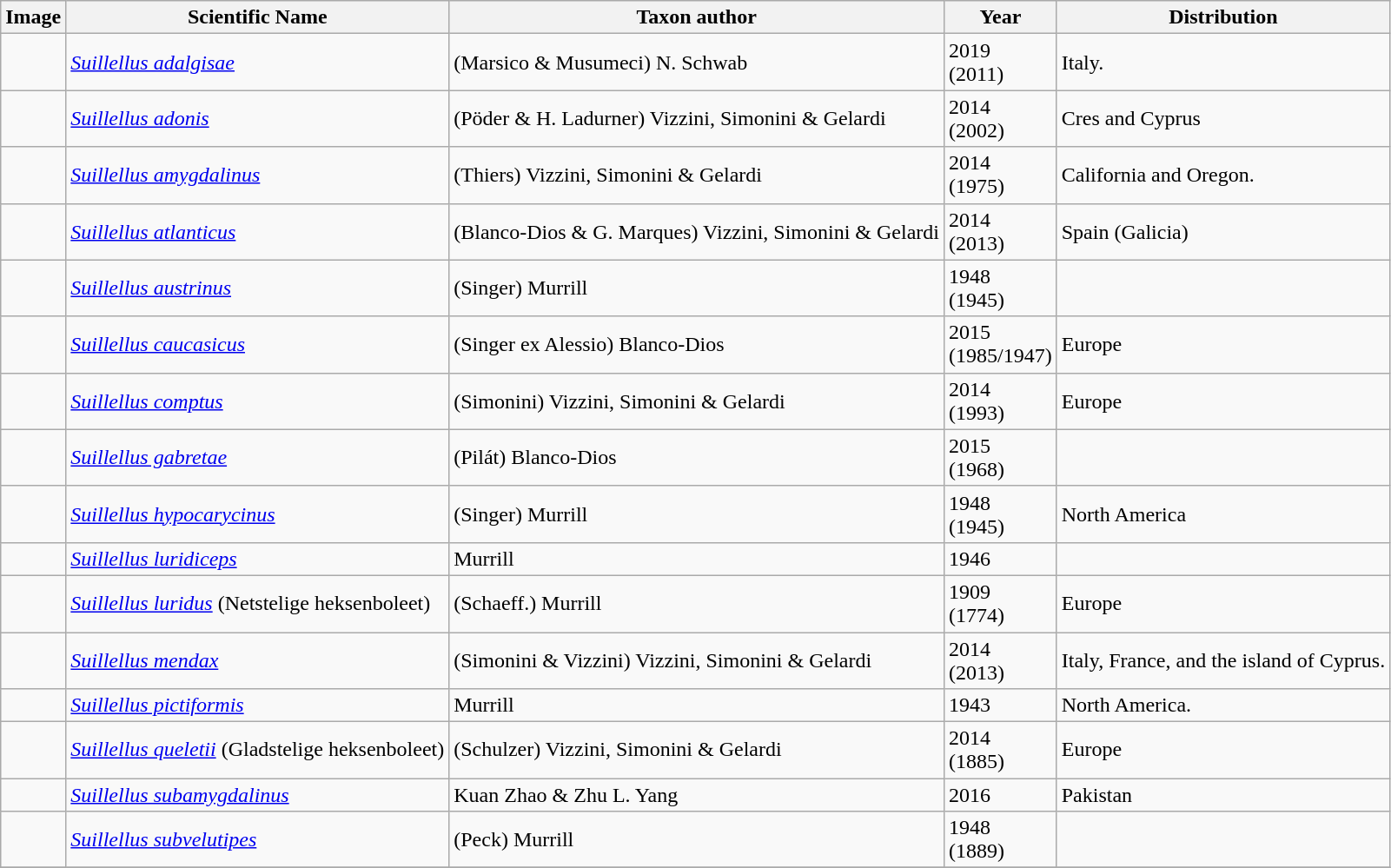<table class="wikitable sortable">
<tr>
<th>Image</th>
<th>Scientific Name</th>
<th>Taxon author</th>
<th>Year</th>
<th>Distribution</th>
</tr>
<tr>
<td></td>
<td><em><a href='#'>Suillellus adalgisae</a></em></td>
<td>(Marsico & Musumeci) N. Schwab</td>
<td>2019<br>(2011)</td>
<td>Italy.</td>
</tr>
<tr>
<td></td>
<td><em><a href='#'>Suillellus adonis</a></em></td>
<td>(Pöder & H. Ladurner) Vizzini, Simonini & Gelardi</td>
<td>2014<br>(2002)</td>
<td>Cres and Cyprus</td>
</tr>
<tr>
<td></td>
<td><em><a href='#'>Suillellus amygdalinus</a></em></td>
<td>(Thiers) Vizzini, Simonini & Gelardi</td>
<td>2014<br>(1975)</td>
<td>California and Oregon.</td>
</tr>
<tr>
<td></td>
<td><em><a href='#'>Suillellus atlanticus</a></em></td>
<td>(Blanco-Dios & G. Marques) Vizzini, Simonini & Gelardi</td>
<td>2014<br>(2013)</td>
<td>Spain (Galicia)</td>
</tr>
<tr>
<td></td>
<td><em><a href='#'>Suillellus austrinus</a></em></td>
<td>(Singer) Murrill</td>
<td>1948<br>(1945)</td>
<td></td>
</tr>
<tr>
<td></td>
<td><em><a href='#'>Suillellus caucasicus</a></em></td>
<td>(Singer ex Alessio) Blanco-Dios</td>
<td>2015<br>(1985/1947)</td>
<td>Europe</td>
</tr>
<tr>
<td></td>
<td><em><a href='#'>Suillellus comptus</a></em></td>
<td>(Simonini) Vizzini, Simonini & Gelardi</td>
<td>2014<br>(1993)</td>
<td>Europe</td>
</tr>
<tr>
<td></td>
<td><em><a href='#'>Suillellus gabretae</a></em></td>
<td>(Pilát) Blanco-Dios</td>
<td>2015<br>(1968)</td>
<td></td>
</tr>
<tr>
<td></td>
<td><em><a href='#'>Suillellus hypocarycinus</a></em></td>
<td>(Singer) Murrill</td>
<td>1948<br>(1945)</td>
<td>North America</td>
</tr>
<tr>
<td></td>
<td><em><a href='#'>Suillellus luridiceps</a></em></td>
<td>Murrill</td>
<td>1946</td>
<td></td>
</tr>
<tr>
<td></td>
<td><em><a href='#'>Suillellus luridus</a></em> (Netstelige heksenboleet)</td>
<td>(Schaeff.) Murrill</td>
<td>1909<br>(1774)</td>
<td>Europe</td>
</tr>
<tr>
<td></td>
<td><em><a href='#'>Suillellus mendax</a></em></td>
<td>(Simonini & Vizzini) Vizzini, Simonini & Gelardi</td>
<td>2014<br>(2013)</td>
<td>Italy, France, and the island of Cyprus.</td>
</tr>
<tr>
<td></td>
<td><em><a href='#'>Suillellus pictiformis</a></em></td>
<td>Murrill</td>
<td>1943</td>
<td>North America.</td>
</tr>
<tr>
<td></td>
<td><em><a href='#'>Suillellus queletii</a></em> (Gladstelige heksenboleet)</td>
<td>(Schulzer) Vizzini, Simonini & Gelardi</td>
<td>2014<br>(1885)</td>
<td>Europe</td>
</tr>
<tr>
<td></td>
<td><em><a href='#'>Suillellus subamygdalinus</a></em></td>
<td>Kuan Zhao & Zhu L. Yang</td>
<td>2016</td>
<td>Pakistan</td>
</tr>
<tr>
<td></td>
<td><em><a href='#'>Suillellus subvelutipes</a></em></td>
<td>(Peck) Murrill</td>
<td>1948<br>(1889)</td>
<td></td>
</tr>
<tr>
</tr>
</table>
